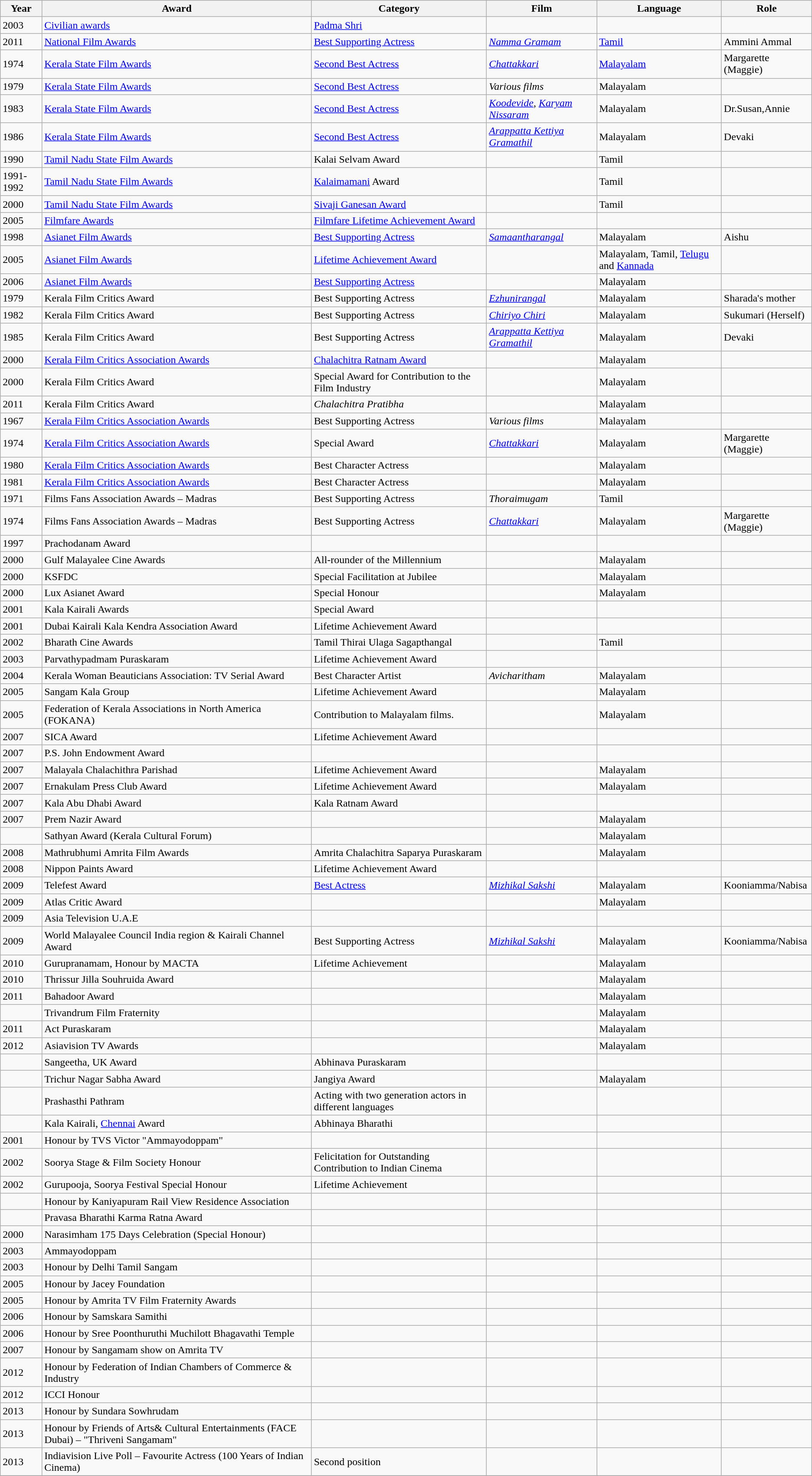<table class="wikitable sortable">
<tr>
<th>Year</th>
<th>Award</th>
<th>Category</th>
<th>Film</th>
<th>Language</th>
<th>Role</th>
</tr>
<tr>
<td>2003</td>
<td><a href='#'>Civilian awards</a></td>
<td><a href='#'>Padma Shri</a></td>
<td></td>
<td></td>
<td></td>
</tr>
<tr>
<td>2011</td>
<td><a href='#'>National Film Awards</a></td>
<td><a href='#'>Best Supporting Actress</a></td>
<td><em><a href='#'>Namma Gramam</a></em></td>
<td><a href='#'>Tamil</a></td>
<td>Ammini Ammal</td>
</tr>
<tr>
<td>1974</td>
<td><a href='#'>Kerala State Film Awards</a></td>
<td><a href='#'>Second Best Actress</a></td>
<td><em><a href='#'>Chattakkari</a></em></td>
<td><a href='#'>Malayalam</a></td>
<td>Margarette (Maggie)</td>
</tr>
<tr>
<td>1979</td>
<td><a href='#'>Kerala State Film Awards</a></td>
<td><a href='#'>Second Best Actress</a></td>
<td><em>Various films</em></td>
<td>Malayalam</td>
<td></td>
</tr>
<tr>
<td>1983</td>
<td><a href='#'>Kerala State Film Awards</a></td>
<td><a href='#'>Second Best Actress</a></td>
<td><em><a href='#'>Koodevide</a></em>, <em><a href='#'>Karyam Nissaram</a></em></td>
<td>Malayalam</td>
<td>Dr.Susan,Annie</td>
</tr>
<tr>
<td>1986</td>
<td><a href='#'>Kerala State Film Awards</a></td>
<td><a href='#'>Second Best Actress</a></td>
<td><em><a href='#'>Arappatta Kettiya Gramathil</a></em></td>
<td>Malayalam</td>
<td>Devaki</td>
</tr>
<tr>
<td>1990</td>
<td><a href='#'>Tamil Nadu State Film Awards</a></td>
<td>Kalai Selvam Award</td>
<td></td>
<td>Tamil</td>
<td></td>
</tr>
<tr>
<td>1991-1992</td>
<td><a href='#'>Tamil Nadu State Film Awards</a></td>
<td><a href='#'>Kalaimamani</a> Award</td>
<td></td>
<td>Tamil</td>
<td></td>
</tr>
<tr>
<td>2000</td>
<td><a href='#'>Tamil Nadu State Film Awards</a></td>
<td><a href='#'>Sivaji Ganesan Award</a></td>
<td></td>
<td>Tamil</td>
<td></td>
</tr>
<tr>
<td>2005</td>
<td><a href='#'>Filmfare Awards</a></td>
<td><a href='#'>Filmfare Lifetime Achievement Award</a></td>
<td></td>
<td></td>
<td></td>
</tr>
<tr>
<td>1998</td>
<td><a href='#'>Asianet Film Awards</a></td>
<td><a href='#'>Best Supporting Actress</a></td>
<td><em><a href='#'>Samaantharangal</a></em></td>
<td>Malayalam</td>
<td>Aishu</td>
</tr>
<tr>
<td>2005</td>
<td><a href='#'>Asianet Film Awards</a></td>
<td><a href='#'>Lifetime Achievement Award</a></td>
<td></td>
<td>Malayalam, Tamil, <a href='#'>Telugu</a> and <a href='#'>Kannada</a></td>
<td></td>
</tr>
<tr>
<td>2006</td>
<td><a href='#'>Asianet Film Awards</a></td>
<td><a href='#'>Best Supporting Actress</a></td>
<td></td>
<td>Malayalam</td>
<td></td>
</tr>
<tr>
<td>1979</td>
<td>Kerala Film Critics Award</td>
<td>Best Supporting Actress</td>
<td><em><a href='#'>Ezhunirangal</a></em></td>
<td>Malayalam</td>
<td>Sharada's mother</td>
</tr>
<tr>
<td>1982</td>
<td>Kerala Film Critics Award</td>
<td>Best Supporting Actress</td>
<td><em><a href='#'>Chiriyo Chiri</a></em></td>
<td>Malayalam</td>
<td>Sukumari (Herself)</td>
</tr>
<tr>
<td>1985</td>
<td>Kerala Film Critics Award</td>
<td>Best Supporting Actress</td>
<td><em><a href='#'>Arappatta Kettiya Gramathil</a></em></td>
<td>Malayalam</td>
<td>Devaki</td>
</tr>
<tr>
<td>2000</td>
<td><a href='#'>Kerala Film Critics Association Awards</a></td>
<td><a href='#'>Chalachitra Ratnam Award</a></td>
<td></td>
<td>Malayalam</td>
<td></td>
</tr>
<tr>
<td>2000</td>
<td>Kerala Film Critics Award</td>
<td>Special Award for Contribution to the Film Industry</td>
<td></td>
<td>Malayalam</td>
<td></td>
</tr>
<tr>
<td>2011</td>
<td>Kerala Film Critics Award</td>
<td><em>Chalachitra Pratibha</em></td>
<td></td>
<td>Malayalam</td>
<td></td>
</tr>
<tr>
<td>1967</td>
<td><a href='#'>Kerala Film Critics Association Awards</a></td>
<td>Best Supporting Actress</td>
<td><em>Various films</em></td>
<td>Malayalam</td>
<td></td>
</tr>
<tr>
<td>1974</td>
<td><a href='#'>Kerala Film Critics Association Awards</a></td>
<td>Special Award</td>
<td><em><a href='#'>Chattakkari</a></em></td>
<td>Malayalam</td>
<td>Margarette (Maggie)</td>
</tr>
<tr>
<td>1980</td>
<td><a href='#'>Kerala Film Critics Association Awards</a></td>
<td>Best Character Actress</td>
<td></td>
<td>Malayalam</td>
<td></td>
</tr>
<tr>
<td>1981</td>
<td><a href='#'>Kerala Film Critics Association Awards</a></td>
<td>Best Character Actress</td>
<td></td>
<td>Malayalam</td>
<td></td>
</tr>
<tr>
<td>1971</td>
<td>Films Fans Association Awards – Madras</td>
<td>Best Supporting Actress</td>
<td><em>Thoraimugam</em></td>
<td>Tamil</td>
<td></td>
</tr>
<tr>
<td>1974</td>
<td>Films Fans Association Awards – Madras</td>
<td>Best Supporting Actress</td>
<td><em><a href='#'>Chattakkari</a></em></td>
<td>Malayalam</td>
<td>Margarette (Maggie)</td>
</tr>
<tr>
<td>1997</td>
<td>Prachodanam Award</td>
<td></td>
<td></td>
<td></td>
<td></td>
</tr>
<tr>
<td>2000</td>
<td>Gulf Malayalee Cine Awards</td>
<td>All-rounder of the Millennium</td>
<td></td>
<td>Malayalam</td>
<td></td>
</tr>
<tr>
<td>2000</td>
<td>KSFDC</td>
<td>Special Facilitation at Jubilee</td>
<td></td>
<td>Malayalam</td>
<td></td>
</tr>
<tr>
<td>2000</td>
<td>Lux Asianet Award</td>
<td>Special Honour</td>
<td></td>
<td>Malayalam</td>
<td></td>
</tr>
<tr>
<td>2001</td>
<td>Kala Kairali Awards</td>
<td>Special Award</td>
<td></td>
<td></td>
<td></td>
</tr>
<tr>
<td>2001</td>
<td>Dubai Kairali Kala Kendra Association Award</td>
<td>Lifetime Achievement Award</td>
<td></td>
<td></td>
<td></td>
</tr>
<tr>
<td>2002</td>
<td>Bharath Cine Awards</td>
<td>Tamil Thirai Ulaga Sagapthangal</td>
<td></td>
<td>Tamil</td>
<td></td>
</tr>
<tr>
<td>2003</td>
<td>Parvathypadmam Puraskaram</td>
<td>Lifetime Achievement Award</td>
<td></td>
<td></td>
<td></td>
</tr>
<tr>
<td>2004</td>
<td>Kerala Woman Beauticians Association: TV Serial Award</td>
<td>Best Character Artist</td>
<td><em>Avicharitham</em></td>
<td>Malayalam</td>
<td></td>
</tr>
<tr>
<td>2005</td>
<td>Sangam Kala Group</td>
<td>Lifetime Achievement Award</td>
<td></td>
<td>Malayalam</td>
<td></td>
</tr>
<tr>
<td>2005</td>
<td>Federation of Kerala Associations in North America (FOKANA)</td>
<td>Contribution to Malayalam films.</td>
<td></td>
<td>Malayalam</td>
<td></td>
</tr>
<tr>
<td>2007</td>
<td>SICA Award</td>
<td>Lifetime Achievement Award</td>
<td></td>
<td></td>
<td></td>
</tr>
<tr>
<td>2007</td>
<td>P.S. John Endowment Award</td>
<td></td>
<td></td>
<td></td>
<td></td>
</tr>
<tr>
<td>2007</td>
<td>Malayala Chalachithra Parishad</td>
<td>Lifetime Achievement Award</td>
<td></td>
<td>Malayalam</td>
<td></td>
</tr>
<tr>
<td>2007</td>
<td>Ernakulam Press Club Award</td>
<td>Lifetime Achievement Award</td>
<td></td>
<td>Malayalam</td>
<td></td>
</tr>
<tr>
<td>2007</td>
<td>Kala Abu Dhabi Award</td>
<td>Kala Ratnam Award</td>
<td></td>
<td></td>
<td></td>
</tr>
<tr>
<td>2007</td>
<td>Prem Nazir Award</td>
<td></td>
<td></td>
<td>Malayalam</td>
<td></td>
</tr>
<tr>
<td></td>
<td>Sathyan Award (Kerala Cultural Forum)</td>
<td></td>
<td></td>
<td>Malayalam</td>
<td></td>
</tr>
<tr>
<td>2008</td>
<td>Mathrubhumi Amrita Film Awards</td>
<td>Amrita Chalachitra Saparya Puraskaram</td>
<td></td>
<td>Malayalam</td>
<td></td>
</tr>
<tr>
<td>2008</td>
<td>Nippon Paints Award</td>
<td>Lifetime Achievement Award</td>
<td></td>
<td></td>
<td></td>
</tr>
<tr>
<td>2009</td>
<td>Telefest Award</td>
<td><a href='#'>Best Actress</a></td>
<td><em><a href='#'>Mizhikal Sakshi</a></em></td>
<td>Malayalam</td>
<td>Kooniamma/Nabisa</td>
</tr>
<tr>
<td>2009</td>
<td>Atlas Critic Award</td>
<td></td>
<td></td>
<td>Malayalam</td>
<td></td>
</tr>
<tr>
<td>2009</td>
<td>Asia Television U.A.E</td>
<td></td>
<td></td>
<td></td>
<td></td>
</tr>
<tr>
<td>2009</td>
<td>World Malayalee Council India region & Kairali Channel Award</td>
<td>Best Supporting Actress</td>
<td><em><a href='#'>Mizhikal Sakshi</a></em></td>
<td>Malayalam</td>
<td>Kooniamma/Nabisa</td>
</tr>
<tr>
<td>2010</td>
<td>Gurupranamam, Honour by MACTA</td>
<td>Lifetime Achievement</td>
<td></td>
<td>Malayalam</td>
<td></td>
</tr>
<tr>
<td>2010</td>
<td>Thrissur Jilla Souhruida Award</td>
<td></td>
<td></td>
<td>Malayalam</td>
<td></td>
</tr>
<tr>
<td>2011</td>
<td>Bahadoor Award</td>
<td></td>
<td></td>
<td>Malayalam</td>
<td></td>
</tr>
<tr>
<td></td>
<td>Trivandrum Film Fraternity</td>
<td></td>
<td></td>
<td>Malayalam</td>
<td></td>
</tr>
<tr>
<td>2011</td>
<td>Act Puraskaram</td>
<td></td>
<td></td>
<td>Malayalam</td>
<td></td>
</tr>
<tr>
<td>2012</td>
<td>Asiavision TV Awards</td>
<td></td>
<td></td>
<td>Malayalam</td>
<td></td>
</tr>
<tr>
<td></td>
<td>Sangeetha, UK Award</td>
<td>Abhinava Puraskaram</td>
<td></td>
<td></td>
<td></td>
</tr>
<tr>
<td></td>
<td>Trichur Nagar Sabha Award</td>
<td>Jangiya Award</td>
<td></td>
<td>Malayalam</td>
<td></td>
</tr>
<tr>
<td></td>
<td>Prashasthi Pathram</td>
<td>Acting with two generation actors in different languages</td>
<td></td>
<td></td>
<td></td>
</tr>
<tr>
<td></td>
<td>Kala Kairali, <a href='#'>Chennai</a> Award</td>
<td>Abhinaya Bharathi</td>
<td></td>
<td></td>
<td></td>
</tr>
<tr>
<td>2001</td>
<td>Honour by TVS Victor "Ammayodoppam"</td>
<td></td>
<td></td>
<td></td>
<td></td>
</tr>
<tr>
<td>2002</td>
<td>Soorya Stage & Film Society Honour</td>
<td>Felicitation for Outstanding Contribution to Indian Cinema</td>
<td></td>
<td></td>
<td></td>
</tr>
<tr>
<td>2002</td>
<td>Gurupooja, Soorya Festival Special Honour</td>
<td>Lifetime Achievement</td>
<td></td>
<td></td>
<td></td>
</tr>
<tr>
<td></td>
<td>Honour by Kaniyapuram Rail View Residence Association</td>
<td></td>
<td></td>
<td></td>
<td></td>
</tr>
<tr>
<td></td>
<td>Pravasa Bharathi Karma Ratna Award</td>
<td></td>
<td></td>
<td></td>
<td></td>
</tr>
<tr>
<td>2000</td>
<td>Narasimham 175 Days Celebration (Special Honour)</td>
<td></td>
<td></td>
<td></td>
<td></td>
</tr>
<tr>
<td>2003</td>
<td>Ammayodoppam</td>
<td></td>
<td></td>
<td></td>
<td></td>
</tr>
<tr>
<td>2003</td>
<td>Honour by Delhi Tamil Sangam</td>
<td></td>
<td></td>
<td></td>
<td></td>
</tr>
<tr>
<td>2005</td>
<td>Honour by Jacey Foundation</td>
<td></td>
<td></td>
<td></td>
<td></td>
</tr>
<tr>
<td>2005</td>
<td>Honour by Amrita TV Film Fraternity Awards</td>
<td></td>
<td></td>
<td></td>
<td></td>
</tr>
<tr>
<td>2006</td>
<td>Honour by Samskara Samithi</td>
<td></td>
<td></td>
<td></td>
<td></td>
</tr>
<tr>
<td>2006</td>
<td>Honour by Sree Poonthuruthi Muchilott Bhagavathi Temple</td>
<td></td>
<td></td>
<td></td>
<td></td>
</tr>
<tr>
<td>2007</td>
<td>Honour by Sangamam show on Amrita TV</td>
<td></td>
<td></td>
<td></td>
</tr>
<tr>
<td>2012</td>
<td>Honour by Federation of Indian Chambers of Commerce & Industry</td>
<td></td>
<td></td>
<td></td>
<td></td>
</tr>
<tr>
<td>2012</td>
<td>ICCI Honour</td>
<td></td>
<td></td>
<td></td>
<td></td>
</tr>
<tr>
<td>2013</td>
<td>Honour by Sundara Sowhrudam</td>
<td></td>
<td></td>
<td></td>
<td></td>
</tr>
<tr>
<td>2013</td>
<td>Honour by Friends of Arts& Cultural Entertainments (FACE Dubai) – "Thriveni Sangamam"</td>
<td></td>
<td></td>
<td></td>
<td></td>
</tr>
<tr>
<td>2013</td>
<td>Indiavision Live Poll – Favourite Actress (100 Years of Indian Cinema)</td>
<td>Second position</td>
<td></td>
<td></td>
<td></td>
</tr>
<tr>
</tr>
</table>
